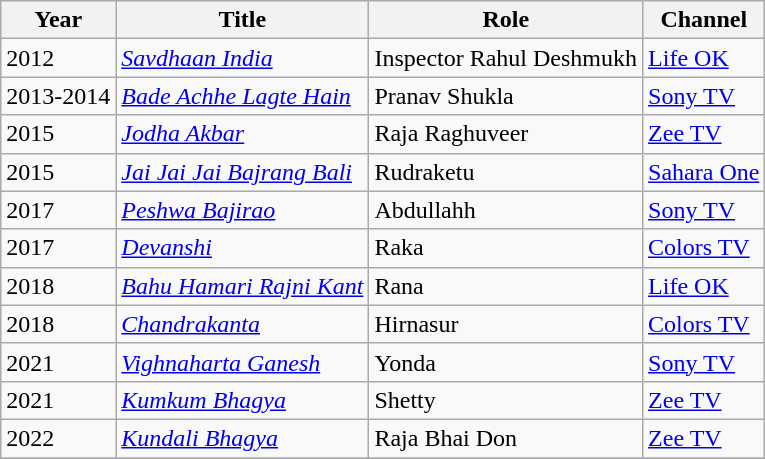<table class="wikitable sortable">
<tr>
<th>Year</th>
<th>Title</th>
<th>Role</th>
<th>Channel</th>
</tr>
<tr>
<td>2012</td>
<td><em><a href='#'>Savdhaan India</a></em></td>
<td>Inspector Rahul Deshmukh</td>
<td><a href='#'>Life OK</a></td>
</tr>
<tr>
<td>2013-2014</td>
<td><em><a href='#'>Bade Achhe Lagte Hain</a></em></td>
<td>Pranav Shukla</td>
<td><a href='#'>Sony TV</a></td>
</tr>
<tr>
<td>2015</td>
<td><em><a href='#'>Jodha Akbar</a></em></td>
<td>Raja Raghuveer</td>
<td><a href='#'>Zee TV</a></td>
</tr>
<tr>
<td>2015</td>
<td><em><a href='#'>Jai Jai Jai Bajrang Bali</a></em></td>
<td>Rudraketu</td>
<td><a href='#'>Sahara One</a></td>
</tr>
<tr>
<td>2017</td>
<td><em><a href='#'>Peshwa Bajirao</a></em></td>
<td>Abdullahh</td>
<td><a href='#'>Sony TV</a></td>
</tr>
<tr>
<td>2017</td>
<td><em><a href='#'>Devanshi</a></em></td>
<td>Raka</td>
<td><a href='#'>Colors TV</a></td>
</tr>
<tr>
<td>2018</td>
<td><em><a href='#'>Bahu Hamari Rajni Kant</a></em></td>
<td>Rana</td>
<td><a href='#'>Life OK</a></td>
</tr>
<tr>
<td>2018</td>
<td><em><a href='#'>Chandrakanta</a></em></td>
<td>Hirnasur</td>
<td><a href='#'>Colors TV</a></td>
</tr>
<tr>
<td>2021</td>
<td><em><a href='#'>Vighnaharta Ganesh</a></em></td>
<td>Yonda</td>
<td><a href='#'>Sony TV</a></td>
</tr>
<tr>
<td>2021</td>
<td><em><a href='#'>Kumkum Bhagya</a></em></td>
<td>Shetty</td>
<td><a href='#'>Zee TV</a></td>
</tr>
<tr>
<td>2022</td>
<td><em><a href='#'>Kundali Bhagya</a></em></td>
<td>Raja Bhai Don</td>
<td><a href='#'>Zee TV</a></td>
</tr>
<tr>
</tr>
</table>
